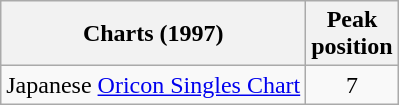<table class="wikitable">
<tr>
<th>Charts (1997)</th>
<th>Peak<br>position</th>
</tr>
<tr>
<td>Japanese <a href='#'>Oricon Singles Chart</a></td>
<td align="center">7</td>
</tr>
</table>
